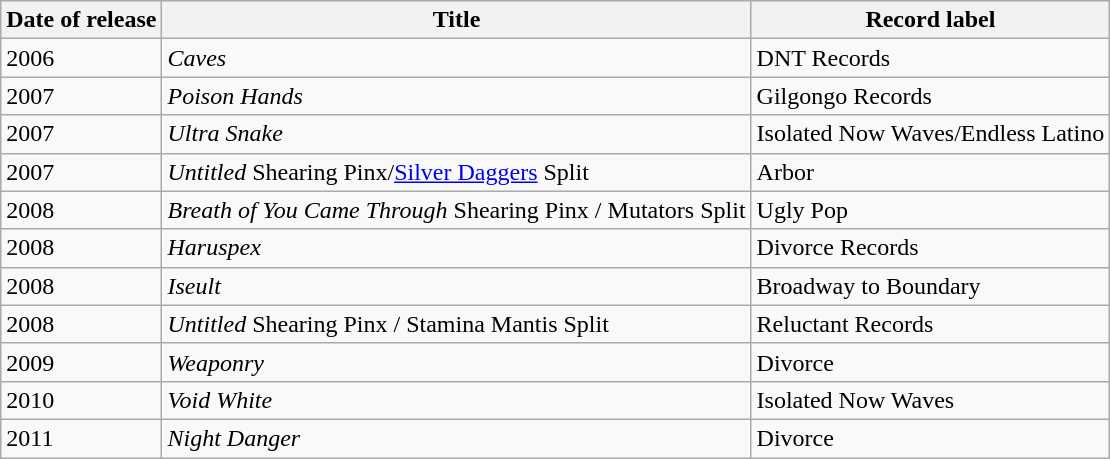<table class="wikitable">
<tr>
<th>Date of release</th>
<th>Title</th>
<th>Record label</th>
</tr>
<tr>
<td>2006</td>
<td><em>Caves</em></td>
<td>DNT Records</td>
</tr>
<tr>
<td>2007</td>
<td><em>Poison Hands</em></td>
<td>Gilgongo Records</td>
</tr>
<tr>
<td>2007</td>
<td><em>Ultra Snake</em></td>
<td>Isolated Now Waves/Endless Latino</td>
</tr>
<tr>
<td>2007</td>
<td><em>Untitled</em> Shearing Pinx/<a href='#'>Silver Daggers</a> Split</td>
<td>Arbor</td>
</tr>
<tr>
<td>2008</td>
<td><em>Breath of You Came Through</em> Shearing Pinx / Mutators Split</td>
<td>Ugly Pop</td>
</tr>
<tr>
<td>2008</td>
<td><em>Haruspex</em></td>
<td>Divorce Records</td>
</tr>
<tr>
<td>2008</td>
<td><em>Iseult</em></td>
<td>Broadway to Boundary</td>
</tr>
<tr>
<td>2008</td>
<td><em>Untitled</em> Shearing Pinx / Stamina Mantis Split</td>
<td>Reluctant Records</td>
</tr>
<tr>
<td>2009</td>
<td><em>Weaponry</em></td>
<td>Divorce</td>
</tr>
<tr>
<td>2010</td>
<td><em>Void White</em></td>
<td>Isolated Now Waves</td>
</tr>
<tr>
<td>2011</td>
<td><em>Night Danger</em></td>
<td>Divorce</td>
</tr>
</table>
